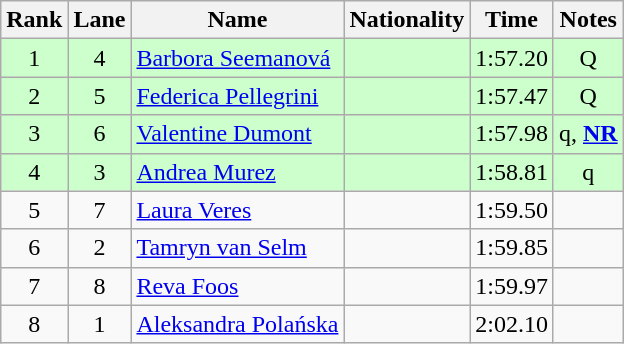<table class="wikitable sortable" style="text-align:center">
<tr>
<th>Rank</th>
<th>Lane</th>
<th>Name</th>
<th>Nationality</th>
<th>Time</th>
<th>Notes</th>
</tr>
<tr bgcolor=ccffcc>
<td>1</td>
<td>4</td>
<td align=left><a href='#'>Barbora Seemanová</a></td>
<td align=left></td>
<td>1:57.20</td>
<td>Q</td>
</tr>
<tr bgcolor=ccffcc>
<td>2</td>
<td>5</td>
<td align=left><a href='#'>Federica Pellegrini</a></td>
<td align=left></td>
<td>1:57.47</td>
<td>Q</td>
</tr>
<tr bgcolor=ccffcc>
<td>3</td>
<td>6</td>
<td align=left><a href='#'>Valentine Dumont</a></td>
<td align=left></td>
<td>1:57.98</td>
<td>q, <strong><a href='#'>NR</a></strong></td>
</tr>
<tr bgcolor=ccffcc>
<td>4</td>
<td>3</td>
<td align=left><a href='#'>Andrea Murez</a></td>
<td align=left></td>
<td>1:58.81</td>
<td>q</td>
</tr>
<tr>
<td>5</td>
<td>7</td>
<td align=left><a href='#'>Laura Veres</a></td>
<td align=left></td>
<td>1:59.50</td>
<td></td>
</tr>
<tr>
<td>6</td>
<td>2</td>
<td align=left><a href='#'>Tamryn van Selm</a></td>
<td align=left></td>
<td>1:59.85</td>
<td></td>
</tr>
<tr>
<td>7</td>
<td>8</td>
<td align=left><a href='#'>Reva Foos</a></td>
<td align=left></td>
<td>1:59.97</td>
<td></td>
</tr>
<tr>
<td>8</td>
<td>1</td>
<td align=left><a href='#'>Aleksandra Polańska</a></td>
<td align=left></td>
<td>2:02.10</td>
<td></td>
</tr>
</table>
